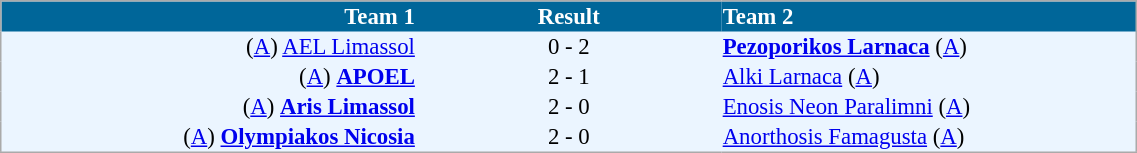<table cellspacing="0" style="background: #EBF5FF; border: 1px #aaa solid; border-collapse: collapse; font-size: 95%;" width=60%>
<tr bgcolor=#006699 style="color:white;">
<th width=30% align="right">Team 1</th>
<th width=22% align="center">Result</th>
<th width=30% align="left">Team 2</th>
</tr>
<tr>
<td align=right>(<a href='#'>A</a>) <a href='#'>AEL Limassol</a></td>
<td align=center>0 - 2</td>
<td align=left><strong><a href='#'>Pezoporikos Larnaca</a></strong> (<a href='#'>A</a>)</td>
</tr>
<tr>
<td align=right>(<a href='#'>A</a>) <strong><a href='#'>APOEL</a></strong></td>
<td align=center>2 - 1</td>
<td align=left><a href='#'>Alki Larnaca</a> (<a href='#'>A</a>)</td>
</tr>
<tr>
<td align=right>(<a href='#'>A</a>) <strong><a href='#'>Aris Limassol</a></strong></td>
<td align=center>2 - 0</td>
<td align=left><a href='#'>Enosis Neon Paralimni</a> (<a href='#'>A</a>)</td>
</tr>
<tr>
<td align=right>(<a href='#'>A</a>) <strong><a href='#'>Olympiakos Nicosia</a></strong></td>
<td align=center>2 - 0</td>
<td align=left><a href='#'>Anorthosis Famagusta</a> (<a href='#'>A</a>)</td>
</tr>
<tr>
</tr>
</table>
